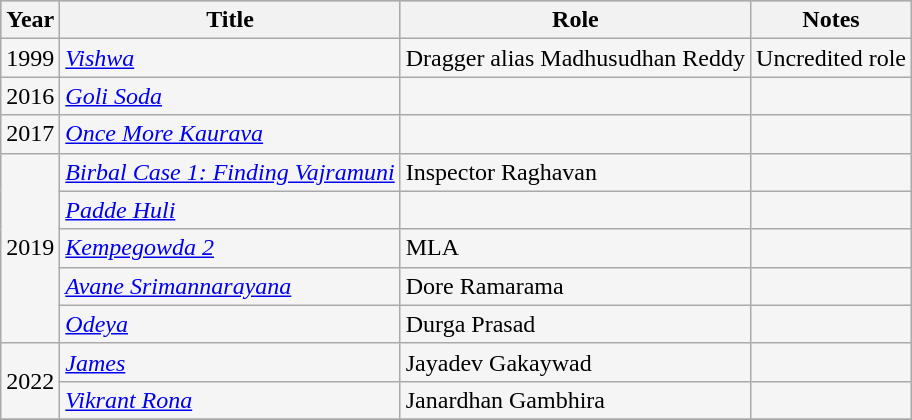<table class="wikitable sortable" style="background:#f5f5f5;">
<tr style="background:#B0C4DE;">
<th>Year</th>
<th>Title</th>
<th>Role</th>
<th>Notes</th>
</tr>
<tr>
<td>1999</td>
<td><em><a href='#'>Vishwa</a></em></td>
<td>Dragger alias Madhusudhan Reddy</td>
<td>Uncredited role</td>
</tr>
<tr>
<td>2016</td>
<td><em><a href='#'>Goli Soda</a></em></td>
<td></td>
<td></td>
</tr>
<tr>
<td>2017</td>
<td><em><a href='#'>Once More Kaurava</a></em></td>
<td></td>
<td></td>
</tr>
<tr>
<td rowspan="5">2019</td>
<td><em><a href='#'>Birbal Case 1: Finding Vajramuni</a></em></td>
<td>Inspector Raghavan</td>
<td></td>
</tr>
<tr>
<td><em><a href='#'>Padde Huli</a></em></td>
<td></td>
<td></td>
</tr>
<tr>
<td><em><a href='#'>Kempegowda 2</a></em></td>
<td>MLA</td>
<td></td>
</tr>
<tr>
<td><em><a href='#'>Avane Srimannarayana</a></em></td>
<td>Dore Ramarama</td>
<td></td>
</tr>
<tr>
<td><em><a href='#'>Odeya</a></em></td>
<td>Durga Prasad</td>
<td></td>
</tr>
<tr>
<td rowspan="2">2022</td>
<td><em><a href='#'>James</a></em></td>
<td>Jayadev Gakaywad</td>
<td></td>
</tr>
<tr>
<td><em><a href='#'>Vikrant Rona</a></em></td>
<td>Janardhan Gambhira</td>
<td></td>
</tr>
<tr>
</tr>
</table>
